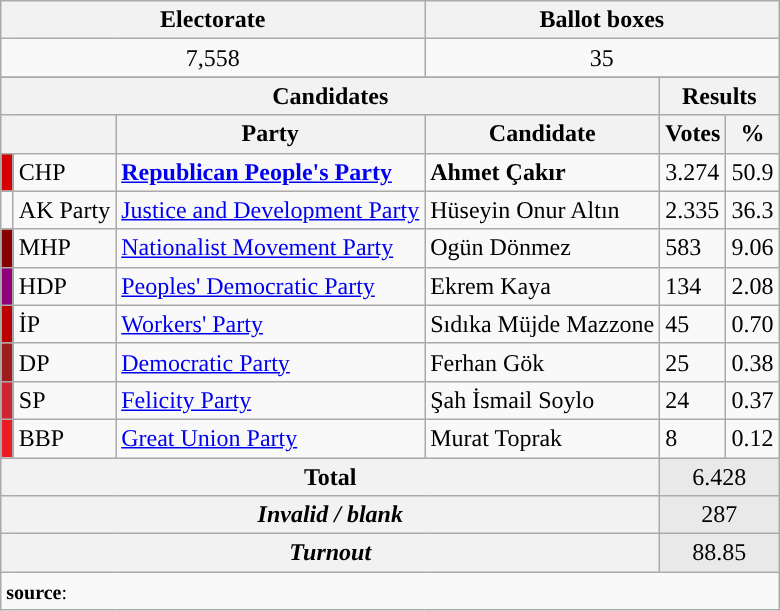<table class="wikitable">
<tr style="background-color:#F2F2F2">
<td align="center" colspan="3"><strong>Electorate</strong></td>
<td align="center" colspan="7"><strong>Ballot boxes</strong></td>
</tr>
<tr align="left">
<td align="center" colspan="3">7,558</td>
<td align="center" colspan="7">35</td>
</tr>
<tr>
</tr>
<tr style="background-color:#E9E9E9">
</tr>
<tr>
<th align="center" colspan="4">Candidates</th>
<th align="center" colspan="6">Results</th>
</tr>
<tr style="background-color:#E9E9E9">
<th align="center" colspan="2"></th>
<th align="center">Party</th>
<th align="center">Candidate</th>
<th align="center">Votes</th>
<th align="center">%</th>
</tr>
<tr align="left">
<td bgcolor="#d50000" width=1></td>
<td>CHP</td>
<td><strong><a href='#'>Republican People's Party</a></strong></td>
<td><strong>Ahmet Çakır</strong></td>
<td>3.274</td>
<td>50.9</td>
</tr>
<tr align="left">
<td></td>
<td>AK Party</td>
<td><a href='#'>Justice and Development Party</a></td>
<td>Hüseyin Onur Altın</td>
<td>2.335</td>
<td>36.3</td>
</tr>
<tr align="left">
<td bgcolor="#870000" width=1></td>
<td>MHP</td>
<td><a href='#'>Nationalist Movement Party</a></td>
<td>Ogün Dönmez</td>
<td>583</td>
<td>9.06</td>
</tr>
<tr align="left">
<td bgcolor="#91007B" width=1></td>
<td>HDP</td>
<td><a href='#'>Peoples' Democratic Party</a></td>
<td>Ekrem Kaya</td>
<td>134</td>
<td>2.08</td>
</tr>
<tr align="left">
<td bgcolor="#BB0000" width=1></td>
<td>İP</td>
<td><a href='#'>Workers' Party</a></td>
<td>Sıdıka Müjde Mazzone</td>
<td>45</td>
<td>0.70</td>
</tr>
<tr align="left">
<td bgcolor="#9D1D1E" width=1></td>
<td>DP</td>
<td><a href='#'>Democratic Party</a></td>
<td>Ferhan Gök</td>
<td>25</td>
<td>0.38</td>
</tr>
<tr align="left">
<td bgcolor="#D02433" width=1></td>
<td>SP</td>
<td><a href='#'>Felicity Party</a></td>
<td>Şah İsmail Soylo</td>
<td>24</td>
<td>0.37</td>
</tr>
<tr align="left">
<td bgcolor="#ED1C24" width=1></td>
<td>BBP</td>
<td><a href='#'>Great Union Party</a></td>
<td>Murat Toprak</td>
<td>8</td>
<td>0.12</td>
</tr>
<tr style="background-color:#E9E9E9" align="left">
<th align="center" colspan="4"><strong>Total</strong></th>
<td align="center" colspan="5">6.428</td>
</tr>
<tr style="background-color:#E9E9E9" align="left">
<th align="center" colspan="4"><em>Invalid / blank</em></th>
<td align="center" colspan="5">287</td>
</tr>
<tr style="background-color:#E9E9E9" align="left">
<th align="center" colspan="4"><em>Turnout</em></th>
<td align="center" colspan="5">88.85</td>
</tr>
<tr>
<td align="left" colspan=10><small><strong>source</strong>: </small></td>
</tr>
</table>
